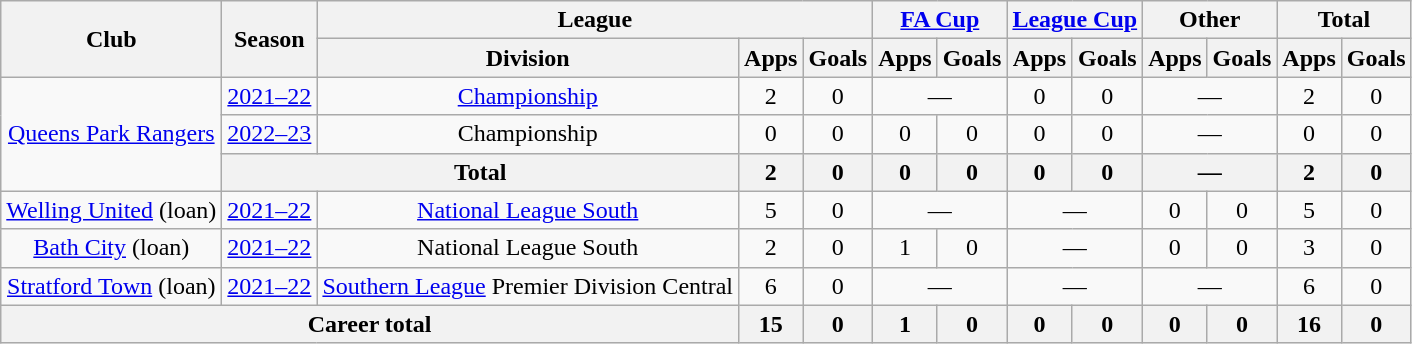<table class="wikitable" style="text-align:center">
<tr>
<th rowspan="2">Club</th>
<th rowspan="2">Season</th>
<th colspan="3">League</th>
<th colspan="2"><a href='#'>FA Cup</a></th>
<th colspan="2"><a href='#'>League Cup</a></th>
<th colspan="2">Other</th>
<th colspan="2">Total</th>
</tr>
<tr>
<th>Division</th>
<th>Apps</th>
<th>Goals</th>
<th>Apps</th>
<th>Goals</th>
<th>Apps</th>
<th>Goals</th>
<th>Apps</th>
<th>Goals</th>
<th>Apps</th>
<th>Goals</th>
</tr>
<tr>
<td rowspan="3"><a href='#'>Queens Park Rangers</a></td>
<td><a href='#'>2021–22</a></td>
<td><a href='#'>Championship</a></td>
<td>2</td>
<td>0</td>
<td colspan="2">—</td>
<td>0</td>
<td>0</td>
<td colspan="2">—</td>
<td>2</td>
<td>0</td>
</tr>
<tr>
<td><a href='#'>2022–23</a></td>
<td>Championship</td>
<td>0</td>
<td>0</td>
<td>0</td>
<td>0</td>
<td>0</td>
<td>0</td>
<td colspan="2">—</td>
<td>0</td>
<td>0</td>
</tr>
<tr>
<th colspan="2">Total</th>
<th>2</th>
<th>0</th>
<th>0</th>
<th>0</th>
<th>0</th>
<th>0</th>
<th colspan="2">—</th>
<th>2</th>
<th>0</th>
</tr>
<tr>
<td><a href='#'>Welling United</a> (loan)</td>
<td><a href='#'>2021–22</a></td>
<td><a href='#'>National League South</a></td>
<td>5</td>
<td>0</td>
<td colspan="2">—</td>
<td colspan="2">—</td>
<td>0</td>
<td>0</td>
<td>5</td>
<td>0</td>
</tr>
<tr>
<td><a href='#'>Bath City</a> (loan)</td>
<td><a href='#'>2021–22</a></td>
<td>National League South</td>
<td>2</td>
<td>0</td>
<td>1</td>
<td>0</td>
<td colspan="2">—</td>
<td>0</td>
<td>0</td>
<td>3</td>
<td>0</td>
</tr>
<tr>
<td><a href='#'>Stratford Town</a> (loan)</td>
<td><a href='#'>2021–22</a></td>
<td><a href='#'>Southern League</a> Premier Division Central</td>
<td>6</td>
<td>0</td>
<td colspan="2">—</td>
<td colspan="2">—</td>
<td colspan="2">—</td>
<td>6</td>
<td>0</td>
</tr>
<tr>
<th colspan=3>Career total</th>
<th>15</th>
<th>0</th>
<th>1</th>
<th>0</th>
<th>0</th>
<th>0</th>
<th>0</th>
<th>0</th>
<th>16</th>
<th>0</th>
</tr>
</table>
